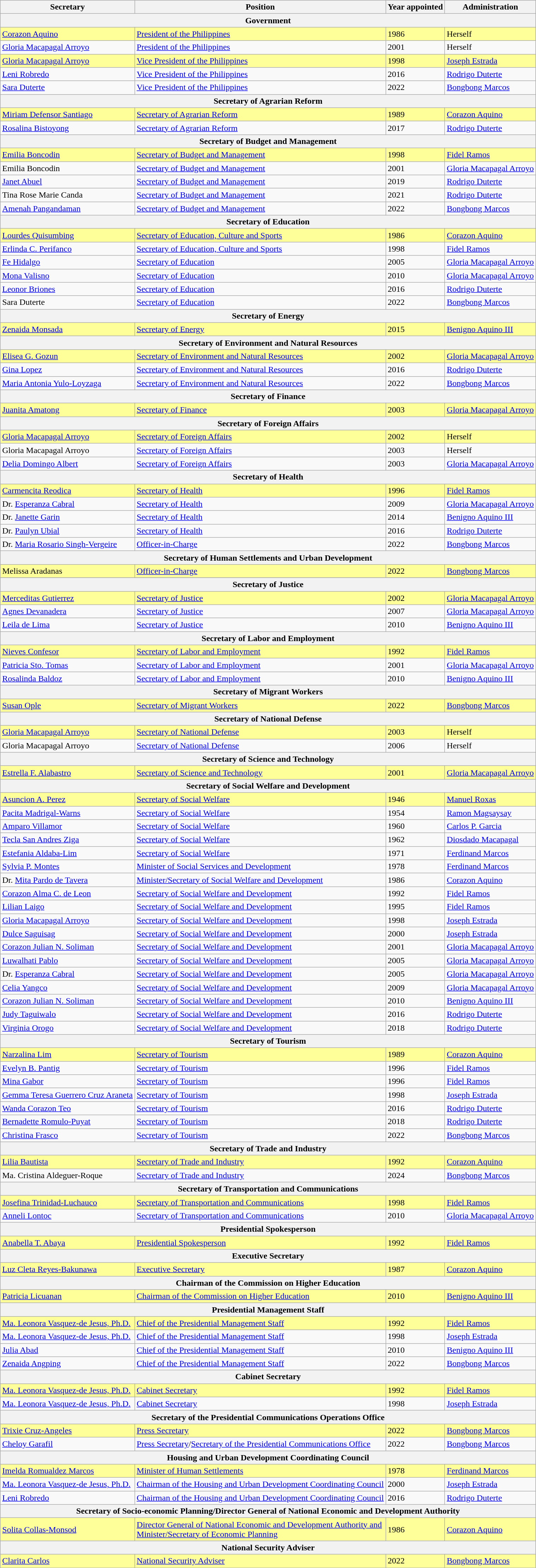<table class="wikitable sortable">
<tr>
<th>Secretary</th>
<th>Position</th>
<th>Year appointed</th>
<th>Administration</th>
</tr>
<tr>
<th colspan="4" align="center">Government</th>
</tr>
<tr bgcolor="#FFFF99">
<td><a href='#'>Corazon Aquino</a></td>
<td><a href='#'>President of the Philippines</a></td>
<td>1986</td>
<td>Herself</td>
</tr>
<tr>
<td><a href='#'>Gloria Macapagal Arroyo</a></td>
<td><a href='#'>President of the Philippines</a></td>
<td>2001</td>
<td>Herself</td>
</tr>
<tr bgcolor="#FFFF99">
<td><a href='#'>Gloria Macapagal Arroyo</a></td>
<td><a href='#'>Vice President of the Philippines</a></td>
<td>1998</td>
<td><a href='#'>Joseph Estrada</a></td>
</tr>
<tr>
<td><a href='#'>Leni Robredo</a></td>
<td><a href='#'>Vice President of the Philippines</a></td>
<td>2016</td>
<td><a href='#'>Rodrigo Duterte</a></td>
</tr>
<tr>
<td><a href='#'>Sara Duterte</a></td>
<td><a href='#'>Vice President of the Philippines</a></td>
<td>2022</td>
<td><a href='#'>Bongbong Marcos</a></td>
</tr>
<tr>
<th colspan="4" align="center">Secretary of Agrarian Reform</th>
</tr>
<tr bgcolor="#FFFF99">
<td><a href='#'>Miriam Defensor Santiago</a></td>
<td><a href='#'>Secretary of Agrarian Reform</a></td>
<td>1989</td>
<td><a href='#'>Corazon Aquino</a></td>
</tr>
<tr>
<td><a href='#'>Rosalina Bistoyong</a></td>
<td><a href='#'>Secretary of Agrarian Reform</a></td>
<td>2017</td>
<td><a href='#'>Rodrigo Duterte</a></td>
</tr>
<tr>
<th colspan="4" align="center">Secretary of Budget and Management</th>
</tr>
<tr bgcolor="#FFFF99">
<td><a href='#'>Emilia Boncodin</a></td>
<td><a href='#'>Secretary of Budget and Management</a></td>
<td>1998</td>
<td><a href='#'>Fidel Ramos</a></td>
</tr>
<tr>
<td>Emilia Boncodin</td>
<td><a href='#'>Secretary of Budget and Management</a></td>
<td>2001</td>
<td><a href='#'>Gloria Macapagal Arroyo</a></td>
</tr>
<tr>
<td><a href='#'>Janet Abuel</a></td>
<td><a href='#'>Secretary of Budget and Management</a></td>
<td>2019</td>
<td><a href='#'>Rodrigo Duterte</a></td>
</tr>
<tr>
<td>Tina Rose Marie Canda</td>
<td><a href='#'>Secretary of Budget and Management</a></td>
<td>2021</td>
<td><a href='#'>Rodrigo Duterte</a></td>
</tr>
<tr>
<td><a href='#'>Amenah Pangandaman</a></td>
<td><a href='#'>Secretary of Budget and Management</a></td>
<td>2022</td>
<td><a href='#'>Bongbong Marcos</a></td>
</tr>
<tr>
<th colspan="4" align="center">Secretary of Education</th>
</tr>
<tr bgcolor="#FFFF99">
<td><a href='#'>Lourdes Quisumbing</a></td>
<td><a href='#'>Secretary of Education, Culture and Sports</a></td>
<td>1986</td>
<td><a href='#'>Corazon Aquino</a></td>
</tr>
<tr>
<td><a href='#'>Erlinda C. Perifanco</a></td>
<td><a href='#'>Secretary of Education, Culture and Sports</a></td>
<td>1998</td>
<td><a href='#'>Fidel Ramos</a></td>
</tr>
<tr>
<td><a href='#'>Fe Hidalgo</a></td>
<td><a href='#'>Secretary of Education</a></td>
<td>2005</td>
<td><a href='#'>Gloria Macapagal Arroyo</a></td>
</tr>
<tr>
<td><a href='#'>Mona Valisno</a></td>
<td><a href='#'>Secretary of Education</a></td>
<td>2010</td>
<td><a href='#'>Gloria Macapagal Arroyo</a></td>
</tr>
<tr>
<td><a href='#'>Leonor Briones</a></td>
<td><a href='#'>Secretary of Education</a></td>
<td>2016</td>
<td><a href='#'>Rodrigo Duterte</a></td>
</tr>
<tr>
<td>Sara Duterte</td>
<td><a href='#'>Secretary of Education</a></td>
<td>2022</td>
<td><a href='#'>Bongbong Marcos</a></td>
</tr>
<tr>
<th colspan="4" align="center">Secretary of Energy</th>
</tr>
<tr bgcolor="#FFFF99">
<td><a href='#'>Zenaida Monsada</a></td>
<td><a href='#'>Secretary of Energy</a></td>
<td>2015</td>
<td><a href='#'>Benigno Aquino III</a></td>
</tr>
<tr>
<th colspan=4 align=center>Secretary of Environment and Natural Resources</th>
</tr>
<tr bgcolor="#FFFF99">
<td><a href='#'>Elisea G. Gozun</a></td>
<td><a href='#'>Secretary of Environment and Natural Resources</a></td>
<td>2002</td>
<td><a href='#'>Gloria Macapagal Arroyo</a></td>
</tr>
<tr>
<td><a href='#'>Gina Lopez</a></td>
<td><a href='#'>Secretary of Environment and Natural Resources</a></td>
<td>2016</td>
<td><a href='#'>Rodrigo Duterte</a></td>
</tr>
<tr>
<td><a href='#'>Maria Antonia Yulo-Loyzaga</a></td>
<td><a href='#'>Secretary of Environment and Natural Resources</a></td>
<td>2022</td>
<td><a href='#'>Bongbong Marcos</a></td>
</tr>
<tr>
<th colspan="4" align="center">Secretary of Finance</th>
</tr>
<tr bgcolor="#FFFF99">
<td><a href='#'>Juanita Amatong</a></td>
<td><a href='#'>Secretary of Finance</a></td>
<td>2003</td>
<td><a href='#'>Gloria Macapagal Arroyo</a></td>
</tr>
<tr>
<th colspan="4" align="center">Secretary of Foreign Affairs</th>
</tr>
<tr bgcolor="#FFFF99">
<td><a href='#'>Gloria Macapagal Arroyo</a></td>
<td><a href='#'>Secretary of Foreign Affairs</a></td>
<td>2002</td>
<td>Herself</td>
</tr>
<tr>
<td>Gloria Macapagal Arroyo</td>
<td><a href='#'>Secretary of Foreign Affairs</a></td>
<td>2003</td>
<td>Herself</td>
</tr>
<tr>
<td><a href='#'>Delia Domingo Albert</a></td>
<td><a href='#'>Secretary of Foreign Affairs</a></td>
<td>2003</td>
<td><a href='#'>Gloria Macapagal Arroyo</a></td>
</tr>
<tr>
<th colspan="4" align="center">Secretary of Health</th>
</tr>
<tr bgcolor="#FFFF99">
<td><a href='#'>Carmencita Reodica</a></td>
<td><a href='#'>Secretary of Health</a></td>
<td>1996</td>
<td><a href='#'>Fidel Ramos</a></td>
</tr>
<tr>
<td>Dr. <a href='#'>Esperanza Cabral</a></td>
<td><a href='#'>Secretary of Health</a></td>
<td>2009</td>
<td><a href='#'>Gloria Macapagal Arroyo</a></td>
</tr>
<tr>
<td>Dr. <a href='#'>Janette Garin</a></td>
<td><a href='#'>Secretary of Health</a></td>
<td>2014</td>
<td><a href='#'>Benigno Aquino III</a></td>
</tr>
<tr>
<td>Dr. <a href='#'>Paulyn Ubial</a></td>
<td><a href='#'>Secretary of Health</a></td>
<td>2016</td>
<td><a href='#'>Rodrigo Duterte</a></td>
</tr>
<tr>
<td>Dr. <a href='#'>Maria Rosario Singh-Vergeire</a></td>
<td><a href='#'>Officer-in-Charge</a></td>
<td>2022</td>
<td><a href='#'>Bongbong Marcos</a></td>
</tr>
<tr>
<th colspan="4" align="center">Secretary of Human Settlements and Urban Development</th>
</tr>
<tr bgcolor="#FFFF99">
<td>Melissa Aradanas</td>
<td><a href='#'>Officer-in-Charge</a></td>
<td>2022</td>
<td><a href='#'>Bongbong Marcos</a></td>
</tr>
<tr>
</tr>
<tr>
<th colspan="4" align="center">Secretary of Justice</th>
</tr>
<tr bgcolor="#FFFF99">
<td><a href='#'>Merceditas Gutierrez</a></td>
<td><a href='#'>Secretary of Justice</a></td>
<td>2002</td>
<td><a href='#'>Gloria Macapagal Arroyo</a></td>
</tr>
<tr>
<td><a href='#'>Agnes Devanadera</a></td>
<td><a href='#'>Secretary of Justice</a></td>
<td>2007</td>
<td><a href='#'>Gloria Macapagal Arroyo</a></td>
</tr>
<tr>
<td><a href='#'>Leila de Lima</a></td>
<td><a href='#'>Secretary of Justice</a></td>
<td>2010</td>
<td><a href='#'>Benigno Aquino III</a></td>
</tr>
<tr>
<th colspan="4" align="center">Secretary of Labor and Employment</th>
</tr>
<tr bgcolor="#FFFF99">
<td><a href='#'>Nieves Confesor</a></td>
<td><a href='#'>Secretary of Labor and Employment</a></td>
<td>1992</td>
<td><a href='#'>Fidel Ramos</a></td>
</tr>
<tr>
<td><a href='#'>Patricia Sto. Tomas</a></td>
<td><a href='#'>Secretary of Labor and Employment</a></td>
<td>2001</td>
<td><a href='#'>Gloria Macapagal Arroyo</a></td>
</tr>
<tr>
<td><a href='#'>Rosalinda Baldoz</a></td>
<td><a href='#'>Secretary of Labor and Employment</a></td>
<td>2010</td>
<td><a href='#'>Benigno Aquino III</a></td>
</tr>
<tr>
<th colspan="4" align="center">Secretary of Migrant Workers</th>
</tr>
<tr bgcolor="#FFFF99">
<td><a href='#'>Susan Ople</a></td>
<td><a href='#'>Secretary of Migrant Workers</a></td>
<td>2022</td>
<td><a href='#'>Bongbong Marcos</a></td>
</tr>
<tr>
<th colspan="4" align="center">Secretary of National Defense</th>
</tr>
<tr bgcolor="#FFFF99">
<td><a href='#'>Gloria Macapagal Arroyo</a></td>
<td><a href='#'>Secretary of National Defense</a></td>
<td>2003</td>
<td>Herself</td>
</tr>
<tr>
<td>Gloria Macapagal Arroyo</td>
<td><a href='#'>Secretary of National Defense</a></td>
<td>2006</td>
<td>Herself</td>
</tr>
<tr>
<th colspan="4" align="center">Secretary of Science and Technology</th>
</tr>
<tr bgcolor="#FFFF99">
<td><a href='#'>Estrella F. Alabastro</a></td>
<td><a href='#'>Secretary of Science and Technology</a></td>
<td>2001</td>
<td><a href='#'>Gloria Macapagal Arroyo</a></td>
</tr>
<tr>
<th colspan="4" align="center">Secretary of Social Welfare and Development</th>
</tr>
<tr bgcolor="#FFFF99">
<td><a href='#'>Asuncion A. Perez</a></td>
<td><a href='#'>Secretary of Social Welfare</a></td>
<td>1946</td>
<td><a href='#'>Manuel Roxas</a></td>
</tr>
<tr>
<td><a href='#'>Pacita Madrigal-Warns</a></td>
<td><a href='#'>Secretary of Social Welfare</a></td>
<td>1954</td>
<td><a href='#'>Ramon Magsaysay</a></td>
</tr>
<tr>
<td><a href='#'>Amparo Villamor</a></td>
<td><a href='#'>Secretary of Social Welfare</a></td>
<td>1960</td>
<td><a href='#'>Carlos P. Garcia</a></td>
</tr>
<tr>
<td><a href='#'>Tecla San Andres Ziga</a></td>
<td><a href='#'>Secretary of Social Welfare</a></td>
<td>1962</td>
<td><a href='#'>Diosdado Macapagal</a></td>
</tr>
<tr>
<td><a href='#'>Estefania Aldaba-Lim</a></td>
<td><a href='#'>Secretary of Social Welfare</a></td>
<td>1971</td>
<td><a href='#'>Ferdinand Marcos</a></td>
</tr>
<tr>
<td><a href='#'>Sylvia P. Montes</a></td>
<td><a href='#'>Minister of Social Services and Development</a></td>
<td>1978</td>
<td><a href='#'>Ferdinand Marcos</a></td>
</tr>
<tr>
<td>Dr. <a href='#'>Mita Pardo de Tavera</a></td>
<td><a href='#'>Minister/Secretary of Social Welfare and Development</a></td>
<td>1986</td>
<td><a href='#'>Corazon Aquino</a></td>
</tr>
<tr>
<td><a href='#'>Corazon Alma C. de Leon</a></td>
<td><a href='#'>Secretary of Social Welfare and Development</a></td>
<td>1992</td>
<td><a href='#'>Fidel Ramos</a></td>
</tr>
<tr>
<td><a href='#'>Lilian Laigo</a></td>
<td><a href='#'>Secretary of Social Welfare and Development</a></td>
<td>1995</td>
<td><a href='#'>Fidel Ramos</a></td>
</tr>
<tr>
<td><a href='#'>Gloria Macapagal Arroyo</a></td>
<td><a href='#'>Secretary of Social Welfare and Development</a></td>
<td>1998</td>
<td><a href='#'>Joseph Estrada</a></td>
</tr>
<tr>
<td><a href='#'>Dulce Saguisag</a></td>
<td><a href='#'>Secretary of Social Welfare and Development</a></td>
<td>2000</td>
<td><a href='#'>Joseph Estrada</a></td>
</tr>
<tr>
<td><a href='#'>Corazon Julian N. Soliman</a></td>
<td><a href='#'>Secretary of Social Welfare and Development</a></td>
<td>2001</td>
<td><a href='#'>Gloria Macapagal Arroyo</a></td>
</tr>
<tr>
<td><a href='#'>Luwalhati Pablo</a></td>
<td><a href='#'>Secretary of Social Welfare and Development</a></td>
<td>2005</td>
<td><a href='#'>Gloria Macapagal Arroyo</a></td>
</tr>
<tr>
<td>Dr. <a href='#'>Esperanza Cabral</a></td>
<td><a href='#'>Secretary of Social Welfare and Development</a></td>
<td>2005</td>
<td><a href='#'>Gloria Macapagal Arroyo</a></td>
</tr>
<tr>
<td><a href='#'>Celia Yangco</a></td>
<td><a href='#'>Secretary of Social Welfare and Development</a></td>
<td>2009</td>
<td><a href='#'>Gloria Macapagal Arroyo</a></td>
</tr>
<tr>
<td><a href='#'>Corazon Julian N. Soliman</a></td>
<td><a href='#'>Secretary of Social Welfare and Development</a></td>
<td>2010</td>
<td><a href='#'>Benigno Aquino III</a></td>
</tr>
<tr>
<td><a href='#'>Judy Taguiwalo</a></td>
<td><a href='#'>Secretary of Social Welfare and Development</a></td>
<td>2016</td>
<td><a href='#'>Rodrigo Duterte</a></td>
</tr>
<tr>
<td><a href='#'>Virginia Orogo</a></td>
<td><a href='#'>Secretary of Social Welfare and Development</a></td>
<td>2018</td>
<td><a href='#'>Rodrigo Duterte</a></td>
</tr>
<tr>
<th colspan="4" align="center">Secretary of Tourism</th>
</tr>
<tr bgcolor="#FFFF99">
<td><a href='#'>Narzalina Lim</a></td>
<td><a href='#'>Secretary of Tourism</a></td>
<td>1989</td>
<td><a href='#'>Corazon Aquino</a></td>
</tr>
<tr>
<td><a href='#'>Evelyn B. Pantig</a></td>
<td><a href='#'>Secretary of Tourism</a></td>
<td>1996</td>
<td><a href='#'>Fidel Ramos</a></td>
</tr>
<tr>
<td><a href='#'>Mina Gabor</a></td>
<td><a href='#'>Secretary of Tourism</a></td>
<td>1996</td>
<td><a href='#'>Fidel Ramos</a></td>
</tr>
<tr>
<td><a href='#'>Gemma Teresa Guerrero Cruz Araneta</a></td>
<td><a href='#'>Secretary of Tourism</a></td>
<td>1998</td>
<td><a href='#'>Joseph Estrada</a></td>
</tr>
<tr>
<td><a href='#'>Wanda Corazon Teo</a></td>
<td><a href='#'>Secretary of Tourism</a></td>
<td>2016</td>
<td><a href='#'>Rodrigo Duterte</a></td>
</tr>
<tr>
<td><a href='#'>Bernadette Romulo-Puyat</a></td>
<td><a href='#'>Secretary of Tourism</a></td>
<td>2018</td>
<td><a href='#'>Rodrigo Duterte</a></td>
</tr>
<tr>
<td><a href='#'>Christina Frasco</a></td>
<td><a href='#'>Secretary of Tourism</a></td>
<td>2022</td>
<td><a href='#'>Bongbong Marcos</a></td>
</tr>
<tr>
<th colspan="4" align="center">Secretary of Trade and Industry</th>
</tr>
<tr bgcolor="#FFFF99">
<td><a href='#'>Lilia Bautista</a></td>
<td><a href='#'>Secretary of Trade and Industry</a></td>
<td>1992</td>
<td><a href='#'>Corazon Aquino</a></td>
</tr>
<tr>
<td>Ma. Cristina Aldeguer-Roque</td>
<td><a href='#'>Secretary of Trade and Industry</a></td>
<td>2024</td>
<td><a href='#'>Bongbong Marcos</a></td>
</tr>
<tr>
<th colspan="4" align="center">Secretary of Transportation and Communications</th>
</tr>
<tr bgcolor="#FFFF99">
<td><a href='#'>Josefina Trinidad-Luchauco</a></td>
<td><a href='#'>Secretary of Transportation and Communications</a></td>
<td>1998</td>
<td><a href='#'>Fidel Ramos</a></td>
</tr>
<tr>
<td><a href='#'>Anneli Lontoc</a></td>
<td><a href='#'>Secretary of Transportation and Communications</a></td>
<td>2010</td>
<td><a href='#'>Gloria Macapagal Arroyo</a></td>
</tr>
<tr>
<th colspan="4" align="center">Presidential Spokesperson</th>
</tr>
<tr bgcolor="#FFFF99">
<td><a href='#'>Anabella T. Abaya</a></td>
<td><a href='#'>Presidential Spokesperson</a></td>
<td>1992</td>
<td><a href='#'>Fidel Ramos</a></td>
</tr>
<tr>
<th colspan="4" align="center">Executive Secretary</th>
</tr>
<tr bgcolor="#FFFF99">
<td><a href='#'>Luz Cleta Reyes-Bakunawa</a></td>
<td><a href='#'>Executive Secretary</a></td>
<td>1987</td>
<td><a href='#'>Corazon Aquino</a></td>
</tr>
<tr>
<th colspan="4" align="center">Chairman of the Commission on Higher Education</th>
</tr>
<tr bgcolor="#FFFF99">
<td><a href='#'>Patricia Licuanan</a></td>
<td><a href='#'>Chairman of the Commission on Higher Education</a></td>
<td>2010</td>
<td><a href='#'>Benigno Aquino III</a></td>
</tr>
<tr>
<th colspan="4" align="center">Presidential Management Staff</th>
</tr>
<tr bgcolor="#FFFF99">
<td><a href='#'>Ma. Leonora Vasquez-de Jesus, Ph.D.</a></td>
<td><a href='#'>Chief of the Presidential Management Staff</a></td>
<td>1992</td>
<td><a href='#'>Fidel Ramos</a></td>
</tr>
<tr>
<td><a href='#'>Ma. Leonora Vasquez-de Jesus, Ph.D.</a></td>
<td><a href='#'>Chief of the Presidential Management Staff</a></td>
<td>1998</td>
<td><a href='#'>Joseph Estrada</a></td>
</tr>
<tr>
<td><a href='#'>Julia Abad</a></td>
<td><a href='#'>Chief of the Presidential Management Staff</a></td>
<td>2010</td>
<td><a href='#'>Benigno Aquino III</a></td>
</tr>
<tr>
<td><a href='#'>Zenaida Angping</a></td>
<td><a href='#'>Chief of the Presidential Management Staff</a></td>
<td>2022</td>
<td><a href='#'>Bongbong Marcos</a></td>
</tr>
<tr>
<th colspan="4" align="center">Cabinet Secretary</th>
</tr>
<tr bgcolor="#FFFF99">
<td><a href='#'>Ma. Leonora Vasquez-de Jesus, Ph.D.</a></td>
<td><a href='#'>Cabinet Secretary</a></td>
<td>1992</td>
<td><a href='#'>Fidel Ramos</a></td>
</tr>
<tr>
<td><a href='#'>Ma. Leonora Vasquez-de Jesus, Ph.D.</a></td>
<td><a href='#'>Cabinet Secretary</a></td>
<td>1998</td>
<td><a href='#'>Joseph Estrada</a></td>
</tr>
<tr>
<th colspan="4" align="center">Secretary of the Presidential Communications Operations Office</th>
</tr>
<tr bgcolor="FFFF99">
<td><a href='#'>Trixie Cruz-Angeles</a></td>
<td><a href='#'>Press Secretary</a></td>
<td>2022</td>
<td><a href='#'>Bongbong Marcos</a></td>
</tr>
<tr>
<td><a href='#'>Cheloy Garafil</a></td>
<td><a href='#'>Press Secretary</a>/<a href='#'>Secretary of the Presidential Communications Office</a></td>
<td>2022</td>
<td><a href='#'>Bongbong Marcos</a></td>
</tr>
<tr>
<th colspan="4" align="center">Housing and Urban Development Coordinating Council</th>
</tr>
<tr bgcolor="#FFFF99">
<td><a href='#'>Imelda Romualdez Marcos</a></td>
<td><a href='#'>Minister of Human Settlements</a></td>
<td>1978</td>
<td><a href='#'>Ferdinand Marcos</a></td>
</tr>
<tr>
<td><a href='#'>Ma. Leonora Vasquez-de Jesus, Ph.D.</a></td>
<td><a href='#'>Chairman of the Housing and Urban Development Coordinating Council</a></td>
<td>2000</td>
<td><a href='#'>Joseph Estrada</a></td>
</tr>
<tr>
<td><a href='#'>Leni Robredo</a></td>
<td><a href='#'>Chairman of the Housing and Urban Development Coordinating Council</a></td>
<td>2016</td>
<td><a href='#'>Rodrigo Duterte</a></td>
</tr>
<tr>
<th colspan="4" align="center">Secretary of Socio-economic Planning/Director General of National Economic and Development Authority</th>
</tr>
<tr bgcolor="#FFFF99">
<td><a href='#'>Solita Collas-Monsod</a></td>
<td><a href='#'>Director General of National Economic and Development Authority and <br> Minister/Secretary of Economic Planning</a></td>
<td>1986</td>
<td><a href='#'>Corazon Aquino</a></td>
</tr>
<tr>
<th colspan="4" align="center">National Security Adviser</th>
</tr>
<tr bgcolor="#FFFF99">
<td><a href='#'>Clarita Carlos</a></td>
<td><a href='#'>National Security Adviser</a></td>
<td>2022</td>
<td><a href='#'>Bongbong Marcos</a></td>
</tr>
</table>
